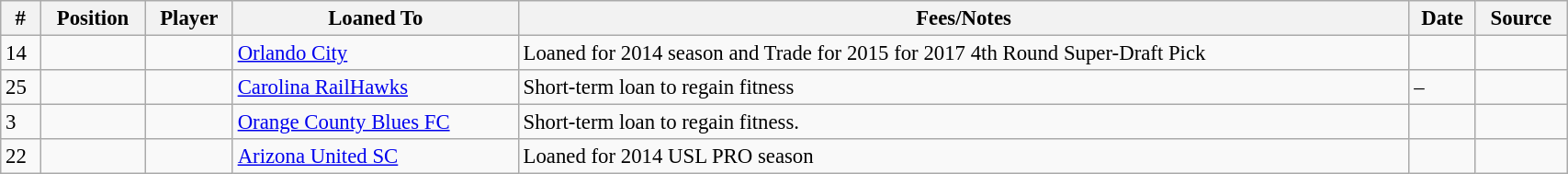<table class="wikitable sortable" style="width:90%; text-align:center; font-size:95%; text-align:left;">
<tr>
<th><strong>#</strong></th>
<th><strong>Position </strong></th>
<th><strong>Player </strong></th>
<th><strong>Loaned To</strong></th>
<th><strong>Fees/Notes </strong></th>
<th><strong>Date</strong></th>
<th><strong>Source</strong></th>
</tr>
<tr>
<td>14</td>
<td></td>
<td></td>
<td> <a href='#'>Orlando City</a></td>
<td>Loaned for 2014 season and Trade for 2015 for 2017 4th Round Super-Draft Pick</td>
<td></td>
<td></td>
</tr>
<tr>
<td>25</td>
<td></td>
<td></td>
<td> <a href='#'>Carolina RailHawks</a></td>
<td>Short-term loan to regain fitness</td>
<td> – </td>
<td></td>
</tr>
<tr>
<td>3</td>
<td></td>
<td></td>
<td> <a href='#'>Orange County Blues FC</a></td>
<td>Short-term loan to regain fitness.</td>
<td></td>
<td></td>
</tr>
<tr>
<td>22</td>
<td></td>
<td></td>
<td> <a href='#'>Arizona United SC</a></td>
<td>Loaned for 2014 USL PRO season</td>
<td></td>
<td></td>
</tr>
</table>
